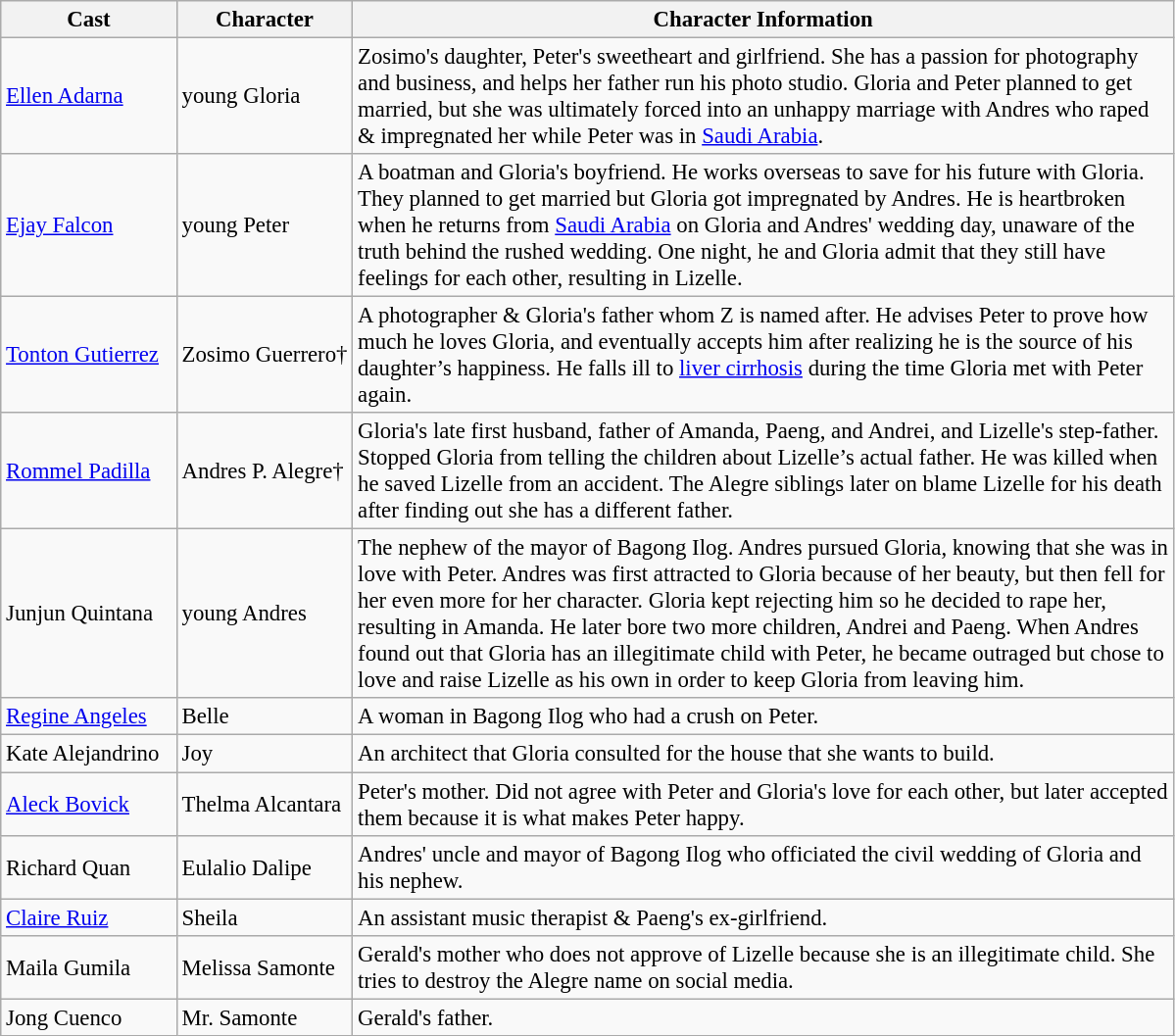<table class="wikitable" style="font-size:95%;">
<tr>
<th style="width:15%;">Cast</th>
<th style="width:15%;">Character</th>
<th style="width:15px;">Character Information</th>
</tr>
<tr>
<td><a href='#'>Ellen Adarna</a></td>
<td>young Gloria</td>
<td>Zosimo's daughter, Peter's sweetheart and girlfriend. She has a passion for photography and business, and helps her father run his photo studio. Gloria and Peter planned to get married, but she was ultimately forced into an unhappy marriage with Andres who raped & impregnated her while Peter was in <a href='#'>Saudi Arabia</a>.</td>
</tr>
<tr>
<td><a href='#'>Ejay Falcon</a></td>
<td>young Peter</td>
<td>A boatman and Gloria's boyfriend. He works overseas to save for his future with Gloria. They planned to get married but Gloria got impregnated by Andres. He is heartbroken when he returns from <a href='#'>Saudi Arabia</a> on Gloria and Andres' wedding day, unaware of the truth behind the rushed wedding. One night, he and Gloria admit that they still have feelings for each other, resulting in Lizelle.</td>
</tr>
<tr>
<td><a href='#'>Tonton Gutierrez</a></td>
<td>Zosimo Guerrero†</td>
<td>A photographer & Gloria's father whom Z is named after. He advises Peter to prove how much he loves Gloria, and eventually accepts him after realizing he is the source of his daughter’s happiness. He falls ill to <a href='#'>liver cirrhosis</a> during the time Gloria met with Peter again.</td>
</tr>
<tr>
<td><a href='#'>Rommel Padilla</a></td>
<td>Andres P. Alegre†</td>
<td>Gloria's late first husband, father of Amanda, Paeng, and Andrei, and Lizelle's step-father. Stopped Gloria from telling the children about Lizelle’s actual father. He was killed when he saved Lizelle from an accident. The Alegre siblings later on blame Lizelle for his death after finding out she has a different father.</td>
</tr>
<tr>
<td>Junjun Quintana</td>
<td>young Andres</td>
<td>The nephew of the mayor of Bagong Ilog. Andres pursued Gloria, knowing that she was in love with Peter. Andres was first attracted to Gloria because of her beauty, but then fell for her even more for her character. Gloria kept rejecting him so he decided to rape her, resulting in Amanda. He later bore two more children, Andrei and Paeng. When Andres found out that Gloria has an illegitimate child with Peter, he became outraged but chose to love and raise Lizelle as his own in order to keep Gloria from leaving him.</td>
</tr>
<tr>
<td><a href='#'>Regine Angeles</a></td>
<td>Belle</td>
<td>A woman in Bagong Ilog who had a crush on Peter.</td>
</tr>
<tr>
<td>Kate Alejandrino</td>
<td>Joy</td>
<td>An architect that Gloria consulted for the house that she wants to build.</td>
</tr>
<tr>
<td><a href='#'>Aleck Bovick</a></td>
<td>Thelma Alcantara</td>
<td>Peter's mother. Did not agree with Peter and Gloria's love for each other, but later accepted them because it is what makes Peter happy.</td>
</tr>
<tr>
<td>Richard Quan</td>
<td>Eulalio Dalipe</td>
<td>Andres' uncle and mayor of Bagong Ilog who officiated the civil wedding of Gloria and his nephew.</td>
</tr>
<tr>
<td><a href='#'>Claire Ruiz</a></td>
<td>Sheila</td>
<td>An assistant music therapist & Paeng's ex-girlfriend.</td>
</tr>
<tr>
<td>Maila Gumila</td>
<td>Melissa Samonte</td>
<td>Gerald's mother who does not approve of Lizelle because she is an illegitimate child. She tries to destroy the Alegre name on social media.</td>
</tr>
<tr>
<td>Jong Cuenco</td>
<td>Mr. Samonte</td>
<td>Gerald's father.</td>
</tr>
</table>
